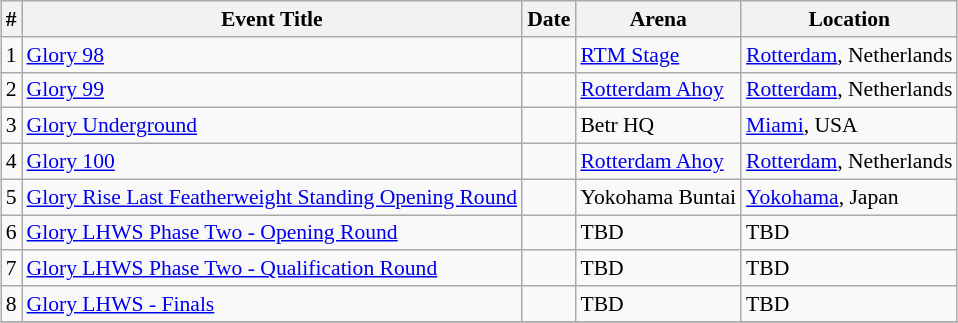<table class="sortable wikitable succession-box" style="margin:1.0em auto; font-size:90%;">
<tr>
<th scope="col">#</th>
<th scope="col">Event Title</th>
<th scope="col">Date</th>
<th scope="col">Arena</th>
<th scope="col">Location</th>
</tr>
<tr>
<td align=center>1</td>
<td><a href='#'>Glory 98</a></td>
<td></td>
<td><a href='#'>RTM Stage</a></td>
<td><a href='#'>Rotterdam</a>, Netherlands</td>
</tr>
<tr>
<td align=center>2</td>
<td><a href='#'>Glory 99</a></td>
<td></td>
<td><a href='#'>Rotterdam Ahoy</a></td>
<td><a href='#'>Rotterdam</a>, Netherlands</td>
</tr>
<tr>
<td align=center>3</td>
<td><a href='#'>Glory Underground</a></td>
<td></td>
<td>Betr HQ</td>
<td><a href='#'>Miami</a>, USA</td>
</tr>
<tr>
<td align=center>4</td>
<td><a href='#'>Glory 100</a></td>
<td></td>
<td><a href='#'>Rotterdam Ahoy</a></td>
<td><a href='#'>Rotterdam</a>, Netherlands</td>
</tr>
<tr>
<td align=center>5</td>
<td><a href='#'>Glory Rise Last Featherweight Standing Opening Round</a></td>
<td></td>
<td>Yokohama Buntai</td>
<td><a href='#'>Yokohama</a>, Japan</td>
</tr>
<tr>
<td align=center>6</td>
<td><a href='#'>Glory LHWS Phase Two - Opening Round</a></td>
<td></td>
<td>TBD</td>
<td>TBD</td>
</tr>
<tr>
<td align=center>7</td>
<td><a href='#'>Glory LHWS Phase Two - Qualification Round</a></td>
<td></td>
<td>TBD</td>
<td>TBD</td>
</tr>
<tr>
<td align=center>8</td>
<td><a href='#'>Glory LHWS - Finals</a></td>
<td></td>
<td>TBD</td>
<td>TBD</td>
</tr>
<tr>
</tr>
</table>
